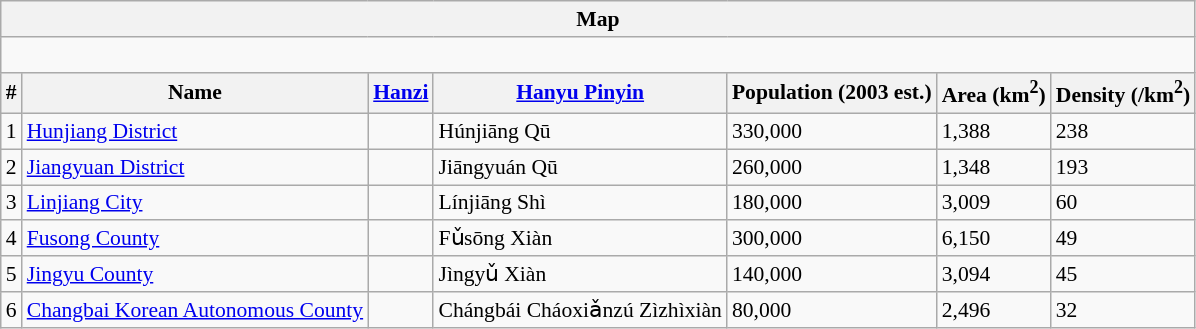<table class="wikitable"  style="font-size:90%;" align=center>
<tr>
<th colspan="7" align="center">Map</th>
</tr>
<tr>
<td colspan="7" align="center"><div><br> 







</div></td>
</tr>
<tr>
<th>#</th>
<th>Name</th>
<th><a href='#'>Hanzi</a></th>
<th><a href='#'>Hanyu Pinyin</a></th>
<th>Population (2003 est.)</th>
<th>Area (km<sup>2</sup>)</th>
<th>Density (/km<sup>2</sup>)</th>
</tr>
<tr --------->
<td>1</td>
<td><a href='#'>Hunjiang District</a></td>
<td></td>
<td>Húnjiāng Qū</td>
<td>330,000</td>
<td>1,388</td>
<td>238</td>
</tr>
<tr --------->
<td>2</td>
<td><a href='#'>Jiangyuan District</a></td>
<td></td>
<td>Jiāngyuán Qū</td>
<td>260,000</td>
<td>1,348</td>
<td>193</td>
</tr>
<tr --------->
<td>3</td>
<td><a href='#'>Linjiang City</a></td>
<td></td>
<td>Línjiāng Shì</td>
<td>180,000</td>
<td>3,009</td>
<td>60</td>
</tr>
<tr --------->
<td>4</td>
<td><a href='#'>Fusong County</a></td>
<td></td>
<td>Fǔsōng Xiàn</td>
<td>300,000</td>
<td>6,150</td>
<td>49</td>
</tr>
<tr --------->
<td>5</td>
<td><a href='#'>Jingyu County</a></td>
<td></td>
<td>Jìngyǔ Xiàn</td>
<td>140,000</td>
<td>3,094</td>
<td>45</td>
</tr>
<tr --------->
<td>6</td>
<td><a href='#'>Changbai Korean Autonomous County</a></td>
<td></td>
<td>Chángbái Cháoxiǎnzú Zìzhìxiàn</td>
<td>80,000</td>
<td>2,496</td>
<td>32</td>
</tr>
</table>
